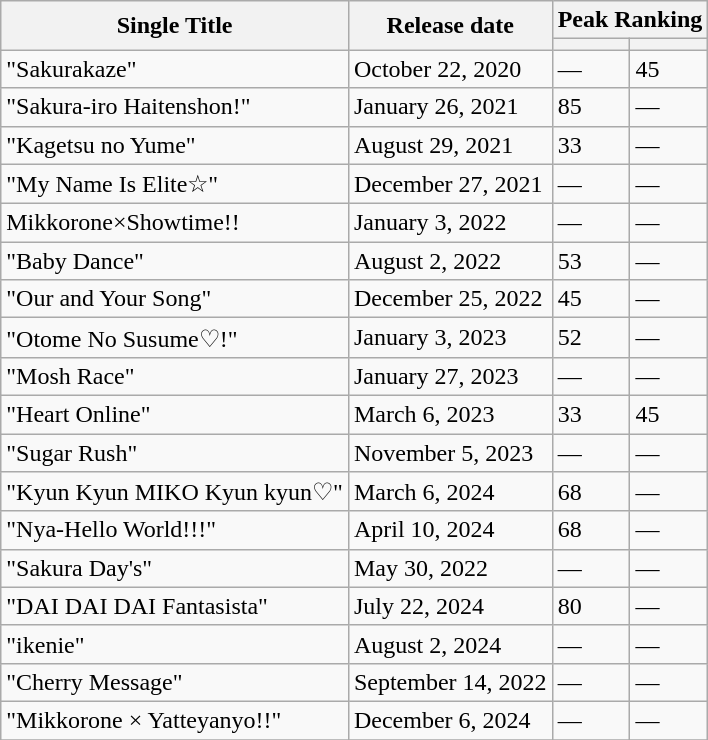<table class="wikitable">
<tr>
<th rowspan="2">Single Title</th>
<th rowspan="2">Release date</th>
<th colspan="4">Peak Ranking</th>
</tr>
<tr>
<th></th>
<th></th>
</tr>
<tr>
<td>"Sakurakaze"</td>
<td>October 22, 2020</td>
<td>—</td>
<td>45</td>
</tr>
<tr>
<td>"Sakura-iro Haitenshon!"</td>
<td>January 26, 2021</td>
<td>85</td>
<td>—</td>
</tr>
<tr>
<td>"Kagetsu no Yume"</td>
<td>August 29, 2021</td>
<td>33</td>
<td>—</td>
</tr>
<tr>
<td>"My Name Is Elite☆"</td>
<td>December 27, 2021</td>
<td>—</td>
<td>—</td>
</tr>
<tr>
<td>Mikkorone×Showtime!!</td>
<td>January 3, 2022</td>
<td>—</td>
<td>—</td>
</tr>
<tr>
<td>"Baby Dance"</td>
<td>August 2, 2022</td>
<td>53</td>
<td>—</td>
</tr>
<tr>
<td>"Our and Your Song"</td>
<td>December 25, 2022</td>
<td>45</td>
<td>—</td>
</tr>
<tr>
<td>"Otome No Susume♡!"</td>
<td>January 3, 2023</td>
<td>52</td>
<td>—</td>
</tr>
<tr>
<td>"Mosh Race"</td>
<td>January 27, 2023</td>
<td>—</td>
<td>—</td>
</tr>
<tr>
<td>"Heart Online"</td>
<td>March 6, 2023</td>
<td>33</td>
<td>45</td>
</tr>
<tr>
<td>"Sugar Rush"</td>
<td>November 5, 2023</td>
<td>—</td>
<td>—</td>
</tr>
<tr>
<td>"Kyun Kyun MIKO Kyun kyun♡"</td>
<td>March 6, 2024</td>
<td>68</td>
<td>—</td>
</tr>
<tr>
<td>"Nya-Hello World!!!"</td>
<td>April 10, 2024</td>
<td>68</td>
<td>—</td>
</tr>
<tr>
<td>"Sakura Day's"</td>
<td>May 30, 2022</td>
<td>—</td>
<td>—</td>
</tr>
<tr>
<td>"DAI DAI DAI Fantasista"</td>
<td>July 22, 2024</td>
<td>80</td>
<td>—</td>
</tr>
<tr>
<td>"ikenie"</td>
<td>August 2, 2024</td>
<td>—</td>
<td>—</td>
</tr>
<tr>
<td>"Cherry Message"</td>
<td>September 14, 2022</td>
<td>—</td>
<td>—</td>
</tr>
<tr>
<td>"Mikkorone × Yatteyanyo!!"</td>
<td>December 6, 2024</td>
<td>—</td>
<td>—</td>
</tr>
<tr>
</tr>
</table>
